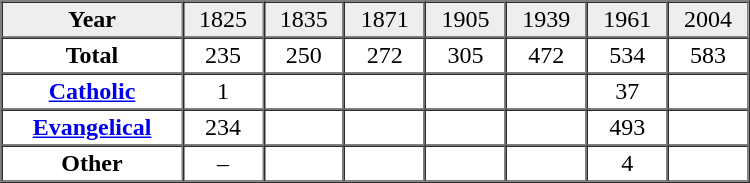<table border="1" cellpadding="2" cellspacing="0" width="500">
<tr bgcolor="#eeeeee" align="center">
<td><strong>Year</strong></td>
<td>1825</td>
<td>1835</td>
<td>1871</td>
<td>1905</td>
<td>1939</td>
<td>1961</td>
<td>2004</td>
</tr>
<tr align="center">
<td><strong>Total</strong></td>
<td>235</td>
<td>250</td>
<td>272</td>
<td>305</td>
<td>472</td>
<td>534</td>
<td>583</td>
</tr>
<tr align="center">
<td><strong><a href='#'>Catholic</a></strong></td>
<td>1</td>
<td> </td>
<td> </td>
<td> </td>
<td> </td>
<td>37</td>
<td> </td>
</tr>
<tr align="center">
<td><strong><a href='#'>Evangelical</a></strong></td>
<td>234</td>
<td> </td>
<td> </td>
<td> </td>
<td> </td>
<td>493</td>
<td> </td>
</tr>
<tr align="center">
<td><strong>Other</strong></td>
<td>–</td>
<td> </td>
<td> </td>
<td> </td>
<td> </td>
<td>4</td>
<td> </td>
</tr>
</table>
